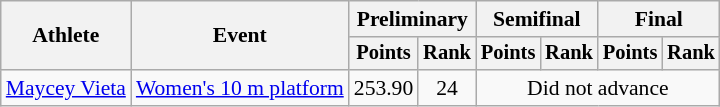<table class=wikitable style="font-size:90%">
<tr>
<th rowspan="2">Athlete</th>
<th rowspan="2">Event</th>
<th colspan="2">Preliminary</th>
<th colspan="2">Semifinal</th>
<th colspan="2">Final</th>
</tr>
<tr style="font-size:95%">
<th>Points</th>
<th>Rank</th>
<th>Points</th>
<th>Rank</th>
<th>Points</th>
<th>Rank</th>
</tr>
<tr align=center>
<td align=left><a href='#'>Maycey Vieta</a></td>
<td align=left><a href='#'>Women's 10 m platform</a></td>
<td>253.90</td>
<td>24</td>
<td colspan=4>Did not advance</td>
</tr>
</table>
